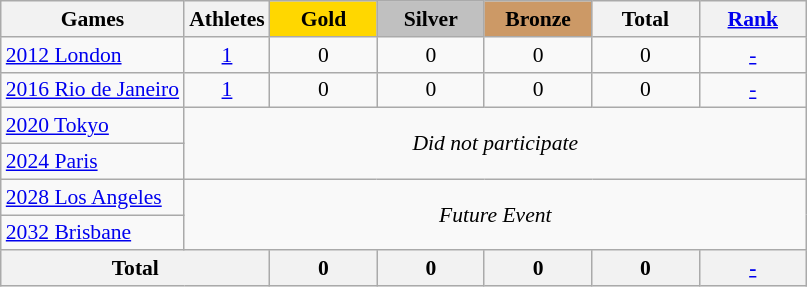<table class="wikitable" style="text-align:center; font-size:90%;">
<tr>
<th>Games</th>
<th>Athletes</th>
<td style="background:gold; width:4.5em; font-weight:bold;">Gold</td>
<td style="background:silver; width:4.5em; font-weight:bold;">Silver</td>
<td style="background:#cc9966; width:4.5em; font-weight:bold;">Bronze</td>
<th style="width:4.5em; font-weight:bold;">Total</th>
<th style="width:4.5em; font-weight:bold;"><a href='#'>Rank</a></th>
</tr>
<tr>
<td align=left><a href='#'>2012 London</a></td>
<td><a href='#'>1</a></td>
<td>0</td>
<td>0</td>
<td>0</td>
<td>0</td>
<td><a href='#'>-</a></td>
</tr>
<tr>
<td align=left><a href='#'>2016 Rio de Janeiro</a></td>
<td><a href='#'>1</a></td>
<td>0</td>
<td>0</td>
<td>0</td>
<td>0</td>
<td><a href='#'>-</a></td>
</tr>
<tr>
<td align=left><a href='#'>2020 Tokyo</a></td>
<td colspan="6" rowspan="2"><em>Did not participate</em></td>
</tr>
<tr>
<td align=left><a href='#'>2024 Paris</a></td>
</tr>
<tr>
<td align=left><a href='#'>2028 Los Angeles</a></td>
<td colspan="6" rowspan="2"><em>Future Event</em></td>
</tr>
<tr>
<td align=left><a href='#'>2032 Brisbane</a></td>
</tr>
<tr>
<th colspan=2>Total</th>
<th>0</th>
<th>0</th>
<th>0</th>
<th>0</th>
<th><a href='#'>-</a></th>
</tr>
</table>
